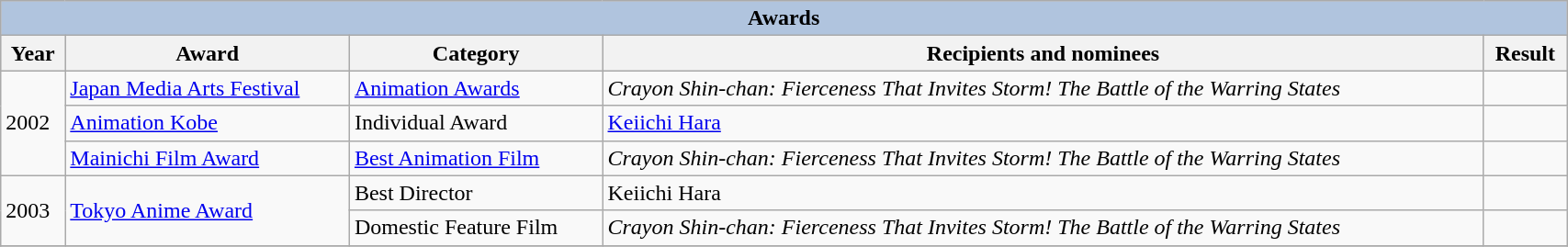<table class="wikitable sortable" width="90%">
<tr style="background:#ccc; text-align:center;">
<th colspan="5" style="background: LightSteelBlue;">Awards</th>
</tr>
<tr style="background:#ccc; text-align:center;">
<th>Year</th>
<th>Award</th>
<th>Category</th>
<th>Recipients and nominees</th>
<th>Result</th>
</tr>
<tr>
<td rowspan=3>2002</td>
<td><a href='#'>Japan Media Arts Festival</a></td>
<td><a href='#'>Animation Awards</a></td>
<td><em>Crayon Shin-chan: Fierceness That Invites Storm! The Battle of the Warring States</em></td>
<td></td>
</tr>
<tr>
<td><a href='#'>Animation Kobe</a></td>
<td>Individual Award</td>
<td><a href='#'>Keiichi Hara</a></td>
<td></td>
</tr>
<tr>
<td><a href='#'>Mainichi Film Award</a></td>
<td><a href='#'>Best Animation Film</a></td>
<td><em>Crayon Shin-chan: Fierceness That Invites Storm! The Battle of the Warring States</em></td>
<td></td>
</tr>
<tr>
<td rowspan=2>2003</td>
<td rowspan=2><a href='#'>Tokyo Anime Award</a></td>
<td>Best Director</td>
<td>Keiichi Hara</td>
<td></td>
</tr>
<tr>
<td>Domestic Feature Film</td>
<td><em>Crayon Shin-chan: Fierceness That Invites Storm! The Battle of the Warring States</em></td>
<td></td>
</tr>
<tr>
</tr>
</table>
